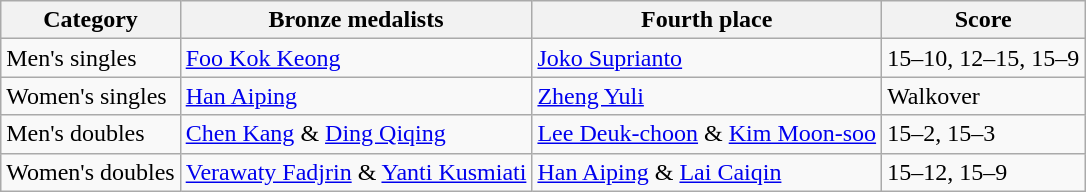<table class="wikitable">
<tr>
<th>Category</th>
<th>Bronze medalists</th>
<th>Fourth place</th>
<th>Score</th>
</tr>
<tr>
<td>Men's singles</td>
<td> <a href='#'>Foo Kok Keong</a></td>
<td> <a href='#'>Joko Suprianto</a></td>
<td>15–10, 12–15, 15–9</td>
</tr>
<tr>
<td>Women's singles</td>
<td> <a href='#'>Han Aiping</a></td>
<td> <a href='#'>Zheng Yuli</a></td>
<td>Walkover</td>
</tr>
<tr>
<td>Men's doubles</td>
<td> <a href='#'>Chen Kang</a> & <a href='#'>Ding Qiqing</a></td>
<td> <a href='#'>Lee Deuk-choon</a> & <a href='#'>Kim Moon-soo</a></td>
<td>15–2, 15–3</td>
</tr>
<tr>
<td>Women's doubles</td>
<td> <a href='#'>Verawaty Fadjrin</a> & <a href='#'>Yanti Kusmiati</a></td>
<td> <a href='#'>Han Aiping</a> & <a href='#'>Lai Caiqin</a></td>
<td>15–12, 15–9</td>
</tr>
</table>
